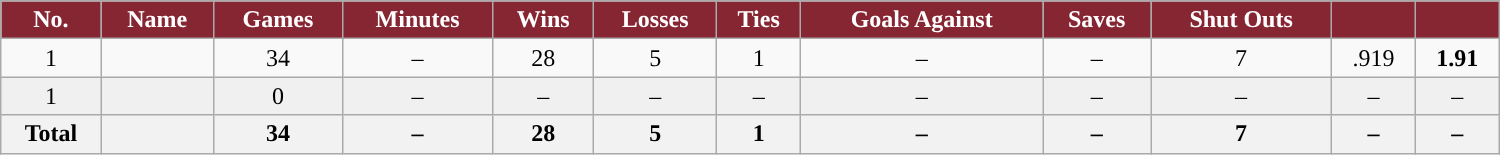<table class="wikitable sortable" width ="1000">
<tr align="center">
<th style="color:white; background:#862633; ">No.</th>
<th style="color:white; background:#862633; ">Name</th>
<th style="color:white; background:#862633; ">Games</th>
<th style="color:white; background:#862633; ">Minutes</th>
<th style="color:white; background:#862633; ">Wins</th>
<th style="color:white; background:#862633; ">Losses</th>
<th style="color:white; background:#862633; ">Ties</th>
<th style="color:white; background:#862633; ">Goals Against</th>
<th style="color:white; background:#862633; ">Saves</th>
<th style="color:white; background:#862633; ">Shut Outs</th>
<th style="color:white; background:#862633; "><a href='#'></a></th>
<th style="color:white; background:#862633; "><a href='#'></a></th>
</tr>
<tr align="center">
<td>1</td>
<td></td>
<td>34</td>
<td>–</td>
<td>28</td>
<td>5</td>
<td>1</td>
<td>–</td>
<td>–</td>
<td>7</td>
<td>.919</td>
<td><strong>1.91</strong></td>
</tr>
<tr align="center" bgcolor="#f0f0f0">
<td>1</td>
<td></td>
<td>0</td>
<td>–</td>
<td>–</td>
<td>–</td>
<td>–</td>
<td>–</td>
<td>–</td>
<td>–</td>
<td>–</td>
<td>–</td>
</tr>
<tr>
<th>Total</th>
<th></th>
<th>34</th>
<th>–</th>
<th>28</th>
<th>5</th>
<th>1</th>
<th>–</th>
<th>–</th>
<th>7</th>
<th>–</th>
<th>–</th>
</tr>
</table>
